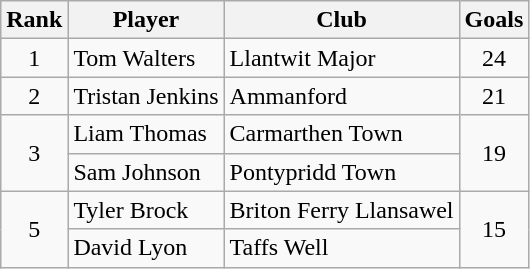<table class="wikitable" style="text-align:center">
<tr>
<th>Rank</th>
<th>Player</th>
<th>Club</th>
<th>Goals</th>
</tr>
<tr>
<td>1</td>
<td align="left"> Tom Walters</td>
<td align="left">Llantwit Major</td>
<td>24</td>
</tr>
<tr>
<td>2</td>
<td align="left"> Tristan Jenkins</td>
<td align="left">Ammanford</td>
<td>21</td>
</tr>
<tr>
<td rowspan="2">3</td>
<td align="left"> Liam Thomas</td>
<td align="left">Carmarthen Town</td>
<td rowspan="2">19</td>
</tr>
<tr>
<td align="left"> Sam Johnson</td>
<td align="left">Pontypridd Town</td>
</tr>
<tr>
<td rowspan="2">5</td>
<td align="left"> Tyler Brock</td>
<td align="left">Briton Ferry Llansawel</td>
<td rowspan="2">15</td>
</tr>
<tr>
<td align="left"> David Lyon</td>
<td align="left">Taffs Well</td>
</tr>
</table>
